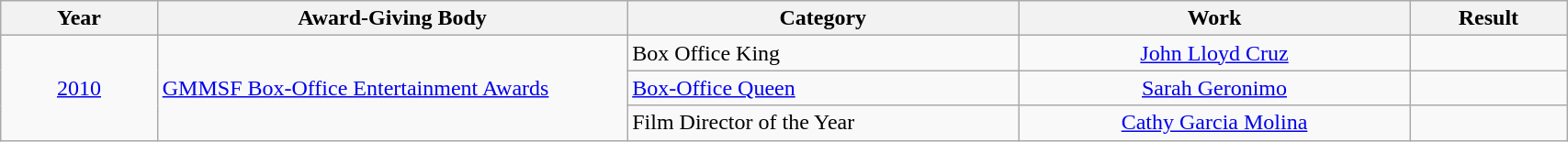<table | width="90%" class="wikitable sortable">
<tr>
<th width="10%">Year</th>
<th width="30%">Award-Giving Body</th>
<th width="25%">Category</th>
<th width="25%">Work</th>
<th width="10%">Result</th>
</tr>
<tr>
<td rowspan="3" align="center"><a href='#'>2010</a></td>
<td rowspan="3" align="left"><a href='#'>GMMSF Box-Office Entertainment Awards</a></td>
<td align="left">Box Office King</td>
<td align="center"><a href='#'>John Lloyd Cruz</a></td>
<td></td>
</tr>
<tr>
<td><a href='#'>Box-Office Queen</a></td>
<td align=center><a href='#'>Sarah Geronimo</a></td>
<td></td>
</tr>
<tr>
<td>Film Director of the Year</td>
<td align=center><a href='#'>Cathy Garcia Molina</a></td>
<td></td>
</tr>
</table>
